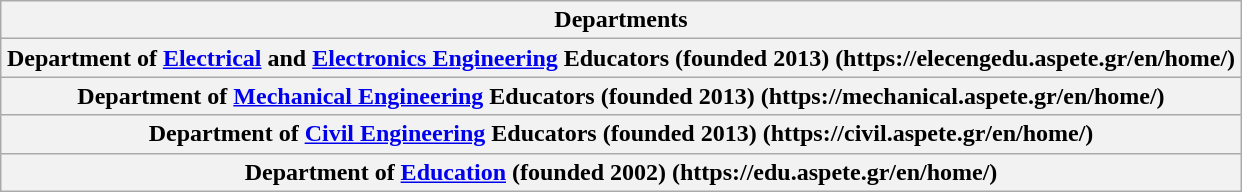<table class="wikitable" style="margin:1em auto;">
<tr>
<th>Departments</th>
</tr>
<tr>
<th>Department of <a href='#'>Electrical</a> and <a href='#'>Electronics Engineering</a> Educators (founded 2013) (https://elecengedu.aspete.gr/en/home/)</th>
</tr>
<tr>
<th>Department of <a href='#'>Mechanical Engineering</a> Educators (founded 2013) (https://mechanical.aspete.gr/en/home/)</th>
</tr>
<tr>
<th>Department of <a href='#'>Civil Engineering</a> Educators (founded 2013) (https://civil.aspete.gr/en/home/)</th>
</tr>
<tr>
<th>Department of <a href='#'>Education</a> (founded 2002) (https://edu.aspete.gr/en/home/)</th>
</tr>
</table>
